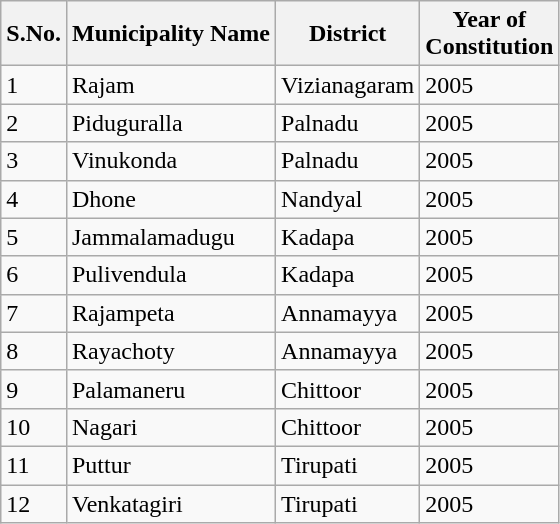<table class="wikitable">
<tr>
<th>S.No.</th>
<th>Municipality Name</th>
<th>District</th>
<th>Year of<br>Constitution</th>
</tr>
<tr>
<td>1</td>
<td>Rajam</td>
<td>Vizianagaram</td>
<td>2005</td>
</tr>
<tr>
<td>2</td>
<td>Piduguralla</td>
<td>Palnadu</td>
<td>2005</td>
</tr>
<tr>
<td>3</td>
<td>Vinukonda</td>
<td>Palnadu</td>
<td>2005</td>
</tr>
<tr>
<td>4</td>
<td>Dhone</td>
<td>Nandyal</td>
<td>2005</td>
</tr>
<tr>
<td>5</td>
<td>Jammalamadugu</td>
<td>Kadapa</td>
<td>2005</td>
</tr>
<tr>
<td>6</td>
<td>Pulivendula</td>
<td>Kadapa</td>
<td>2005</td>
</tr>
<tr>
<td>7</td>
<td>Rajampeta</td>
<td>Annamayya</td>
<td>2005</td>
</tr>
<tr>
<td>8</td>
<td>Rayachoty</td>
<td>Annamayya</td>
<td>2005</td>
</tr>
<tr>
<td>9</td>
<td>Palamaneru</td>
<td>Chittoor</td>
<td>2005</td>
</tr>
<tr>
<td>10</td>
<td>Nagari</td>
<td>Chittoor</td>
<td>2005</td>
</tr>
<tr>
<td>11</td>
<td>Puttur</td>
<td>Tirupati</td>
<td>2005</td>
</tr>
<tr>
<td>12</td>
<td>Venkatagiri</td>
<td>Tirupati</td>
<td>2005</td>
</tr>
</table>
